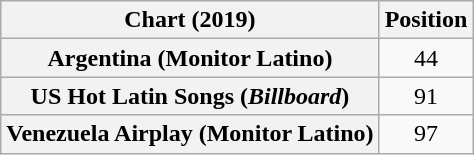<table class="wikitable plainrowheaders sortable" style="text-align:center">
<tr>
<th scope="col">Chart (2019)</th>
<th scope="col">Position</th>
</tr>
<tr>
<th scope="row">Argentina (Monitor Latino)</th>
<td>44</td>
</tr>
<tr>
<th scope="row">US Hot Latin Songs (<em>Billboard</em>)</th>
<td>91</td>
</tr>
<tr>
<th scope="row">Venezuela Airplay (Monitor Latino)</th>
<td>97</td>
</tr>
</table>
